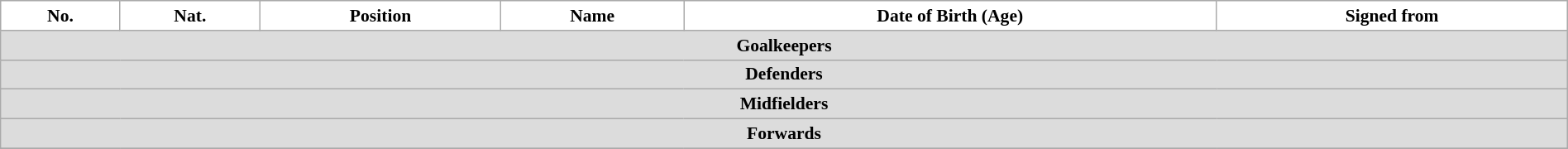<table class="wikitable" style="text-align:center; font-size:90%; width:100%">
<tr>
<th style="background:white; color:black; text-align:center;">No.</th>
<th style="background:white; color:black; text-align:center;">Nat.</th>
<th style="background:white; color:black; text-align:center;">Position</th>
<th style="background:white; color:black; text-align:center;">Name</th>
<th style="background:white; color:black; text-align:center;">Date of Birth (Age)</th>
<th style="background:white; color:black; text-align:center;">Signed from</th>
</tr>
<tr>
<th colspan=10 style="background:#DCDCDC; text-align:center;">Goalkeepers</th>
</tr>
<tr>
<th colspan=10 style="background:#DCDCDC; text-align:center;">Defenders</th>
</tr>
<tr>
<th colspan=10 style="background:#DCDCDC; text-align:center;">Midfielders</th>
</tr>
<tr>
<th colspan=10 style="background:#DCDCDC; text-align:center;">Forwards</th>
</tr>
<tr>
</tr>
</table>
